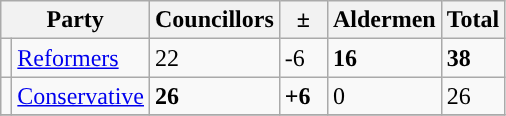<table class="wikitable">
<tr>
<th colspan="2">Party</th>
<th>Councillors</th>
<th>  ±  </th>
<th>Aldermen</th>
<th>Total</th>
</tr>
<tr>
<td style="background-color: "></td>
<td><a href='#'>Reformers</a></td>
<td>22</td>
<td>-6</td>
<td><strong>16</strong></td>
<td><strong>38</strong></td>
</tr>
<tr>
<td style="background-color: "></td>
<td><a href='#'>Conservative</a></td>
<td><strong>26</strong></td>
<td><strong>+6</strong></td>
<td>0</td>
<td>26</td>
</tr>
<tr>
</tr>
</table>
